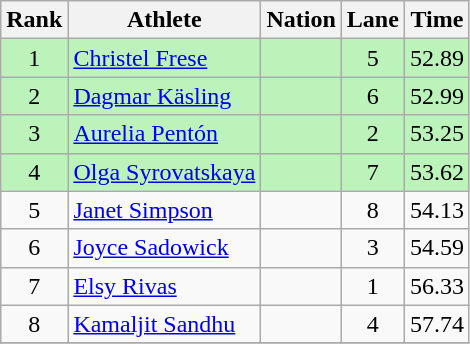<table class="wikitable sortable" style="text-align:center">
<tr>
<th>Rank</th>
<th>Athlete</th>
<th>Nation</th>
<th>Lane</th>
<th>Time</th>
</tr>
<tr bgcolor=bbf3bb>
<td>1</td>
<td align=left><a href='#'>Christel Frese</a></td>
<td align=left></td>
<td>5</td>
<td>52.89</td>
</tr>
<tr bgcolor=bbf3bb>
<td>2</td>
<td align=left><a href='#'>Dagmar Käsling</a></td>
<td align=left></td>
<td>6</td>
<td>52.99</td>
</tr>
<tr bgcolor=bbf3bb>
<td>3</td>
<td align=left><a href='#'>Aurelia Pentón</a></td>
<td align=left></td>
<td>2</td>
<td>53.25</td>
</tr>
<tr bgcolor=bbf3bb>
<td>4</td>
<td align=left><a href='#'>Olga Syrovatskaya</a></td>
<td align=left></td>
<td>7</td>
<td>53.62</td>
</tr>
<tr>
<td>5</td>
<td align=left><a href='#'>Janet Simpson</a></td>
<td align=left></td>
<td>8</td>
<td>54.13</td>
</tr>
<tr>
<td>6</td>
<td align=left><a href='#'>Joyce Sadowick</a></td>
<td align=left></td>
<td>3</td>
<td>54.59</td>
</tr>
<tr>
<td>7</td>
<td align=left><a href='#'>Elsy Rivas</a></td>
<td align=left></td>
<td>1</td>
<td>56.33</td>
</tr>
<tr>
<td>8</td>
<td align=left><a href='#'>Kamaljit Sandhu</a></td>
<td align=left></td>
<td>4</td>
<td>57.74</td>
</tr>
<tr>
</tr>
</table>
